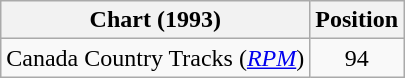<table class="wikitable">
<tr>
<th scope="col">Chart (1993)</th>
<th scope="col">Position</th>
</tr>
<tr>
<td>Canada Country Tracks (<em><a href='#'>RPM</a></em>)</td>
<td align="center">94</td>
</tr>
</table>
